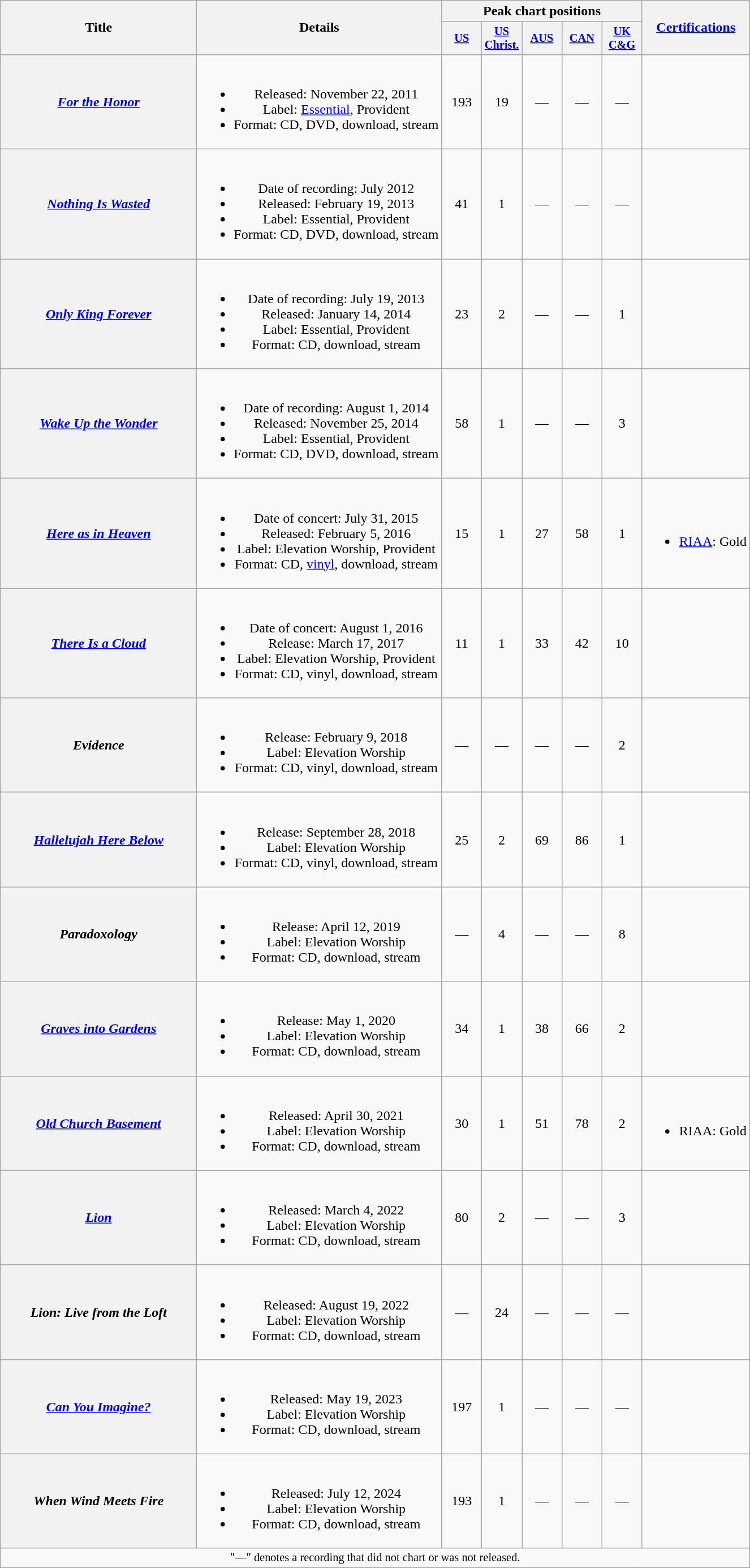<table class="wikitable plainrowheaders" style="text-align:center;">
<tr>
<th rowspan="2" style="width:14em;">Title</th>
<th rowspan="2">Details</th>
<th colspan="5">Peak chart positions</th>
<th rowspan="2"><a href='#'>Certifications</a></th>
</tr>
<tr>
<th scope="col" style="width:3em;font-size:85%;"><a href='#'>US</a><br></th>
<th scope="col" style="width:3em;font-size:85%;"><a href='#'>US<br>Christ.</a><br></th>
<th scope="col" style="width:3em;font-size:85%;"><a href='#'>AUS</a><br></th>
<th scope="col" style="width:3em;font-size:85%;"><a href='#'>CAN</a><br></th>
<th scope="col" style="width:3em;font-size:85%;"><a href='#'>UK<br>C&G</a></th>
</tr>
<tr>
<th scope="row"><em><a href='#'>For the Honor</a></em></th>
<td><br><ul><li>Released: November 22, 2011</li><li>Label: <a href='#'>Essential</a>, Provident</li><li>Format: CD, DVD, download, stream</li></ul></td>
<td>193</td>
<td>19</td>
<td>—</td>
<td>—</td>
<td>—</td>
<td></td>
</tr>
<tr>
<th scope="row"><em><a href='#'>Nothing Is Wasted</a></em></th>
<td><br><ul><li>Date of recording: July 2012</li><li>Released: February 19, 2013</li><li>Label: Essential, Provident</li><li>Format: CD, DVD, download, stream</li></ul></td>
<td>41</td>
<td>1</td>
<td>—</td>
<td>—</td>
<td>—</td>
<td></td>
</tr>
<tr>
<th scope="row"><em><a href='#'>Only King Forever</a></em></th>
<td><br><ul><li>Date of recording: July 19, 2013</li><li>Released: January 14, 2014</li><li>Label: Essential, Provident</li><li>Format: CD, download, stream</li></ul></td>
<td>23</td>
<td>2</td>
<td>—</td>
<td>—</td>
<td>1<br></td>
<td></td>
</tr>
<tr>
<th scope="row"><em><a href='#'>Wake Up the Wonder</a></em></th>
<td><br><ul><li>Date of recording: August 1, 2014</li><li>Released: November 25, 2014</li><li>Label: Essential, Provident</li><li>Format: CD, DVD, download, stream</li></ul></td>
<td>58</td>
<td>1</td>
<td>—</td>
<td>—</td>
<td>3<br></td>
<td></td>
</tr>
<tr>
<th scope="row"><em><a href='#'>Here as in Heaven</a></em></th>
<td><br><ul><li>Date of concert: July 31, 2015</li><li>Released: February 5, 2016</li><li>Label: Elevation Worship, Provident</li><li>Format: CD, <a href='#'>vinyl</a>, download, stream</li></ul></td>
<td>15</td>
<td>1</td>
<td>27</td>
<td>58</td>
<td>1<br></td>
<td><br><ul><li><a href='#'>RIAA</a>: Gold</li></ul></td>
</tr>
<tr>
<th scope="row"><em><a href='#'>There Is a Cloud</a></em></th>
<td><br><ul><li>Date of concert: August 1, 2016</li><li>Release: March 17, 2017</li><li>Label: Elevation Worship, Provident</li><li>Format: CD, vinyl, download, stream</li></ul></td>
<td>11</td>
<td>1</td>
<td>33</td>
<td>42</td>
<td>10<br></td>
<td></td>
</tr>
<tr>
<th scope="row"><em>Evidence</em><br></th>
<td><br><ul><li>Release: February 9, 2018</li><li>Label: Elevation Worship</li><li>Format: CD, vinyl, download, stream</li></ul></td>
<td>—</td>
<td>—</td>
<td>—</td>
<td>—</td>
<td>2<br></td>
<td></td>
</tr>
<tr>
<th scope="row"><em><a href='#'>Hallelujah Here Below</a></em></th>
<td><br><ul><li>Release: September 28, 2018</li><li>Label: Elevation Worship</li><li>Format: CD, vinyl, download, stream</li></ul></td>
<td>25</td>
<td>2</td>
<td>69</td>
<td>86</td>
<td>1<br></td>
<td></td>
</tr>
<tr>
<th scope="row"><em>Paradoxology</em></th>
<td><br><ul><li>Release: April 12, 2019</li><li>Label: Elevation Worship</li><li>Format: CD, download, stream</li></ul></td>
<td>—</td>
<td>4</td>
<td>—</td>
<td>—</td>
<td>8<br></td>
<td></td>
</tr>
<tr>
<th scope="row"><em><a href='#'>Graves into Gardens</a></em></th>
<td><br><ul><li>Release: May 1, 2020</li><li>Label: Elevation Worship</li><li>Format: CD, download, stream</li></ul></td>
<td>34</td>
<td>1</td>
<td>38</td>
<td>66</td>
<td>2<br></td>
<td></td>
</tr>
<tr>
<th scope="row"><em><a href='#'>Old Church Basement</a></em><br></th>
<td><br><ul><li>Released: April 30, 2021</li><li>Label: Elevation Worship</li><li>Format: CD, download, stream</li></ul></td>
<td>30</td>
<td>1</td>
<td>51</td>
<td>78</td>
<td>2<br></td>
<td><br><ul><li>RIAA: Gold</li></ul></td>
</tr>
<tr>
<th scope="row"><em><a href='#'>Lion</a></em></th>
<td><br><ul><li>Released: March 4, 2022</li><li>Label: Elevation Worship</li><li>Format: CD, download, stream</li></ul></td>
<td>80</td>
<td>2</td>
<td>—</td>
<td>—</td>
<td>3<br></td>
<td></td>
</tr>
<tr>
<th scope="row"><em>Lion: Live from the Loft</em></th>
<td><br><ul><li>Released: August 19, 2022</li><li>Label: Elevation Worship</li><li>Format: CD, download, stream</li></ul></td>
<td>—</td>
<td>24</td>
<td>—</td>
<td>—</td>
<td>—</td>
<td></td>
</tr>
<tr>
<th scope="row"><em><a href='#'>Can You Imagine?</a></em></th>
<td><br><ul><li>Released: May 19, 2023</li><li>Label: Elevation Worship</li><li>Format: CD, download, stream</li></ul></td>
<td>197</td>
<td>1</td>
<td>—</td>
<td>—</td>
<td>—</td>
<td></td>
</tr>
<tr>
<th scope="row"><em>When Wind Meets Fire</em></th>
<td><br><ul><li>Released: July 12, 2024</li><li>Label: Elevation Worship</li><li>Format: CD, download, stream</li></ul></td>
<td>193</td>
<td>1</td>
<td>—</td>
<td>—</td>
<td>—</td>
<td></td>
</tr>
<tr>
<td colspan="20" style="font-size:85%;">"—" denotes a recording that did not chart or was not released.</td>
</tr>
</table>
